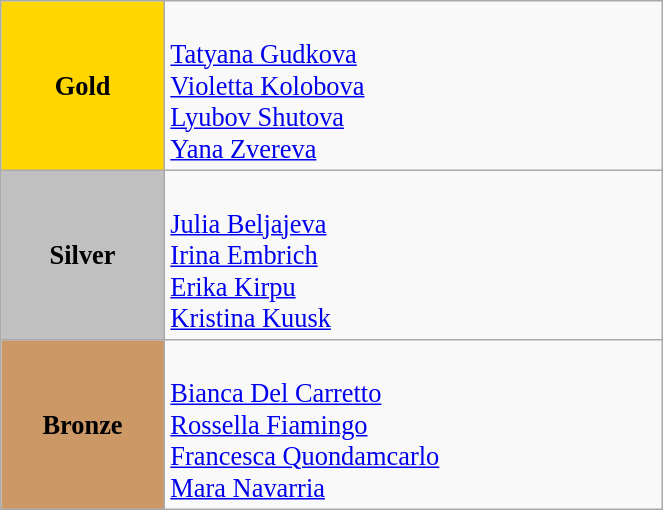<table class="wikitable" style="text-align:center; font-size:110%;" width="35%">
<tr>
<td bgcolor="gold"><strong>Gold</strong></td>
<td align=left><br><a href='#'>Tatyana Gudkova</a><br><a href='#'>Violetta Kolobova</a><br><a href='#'>Lyubov Shutova</a><br><a href='#'>Yana Zvereva</a></td>
</tr>
<tr>
<td bgcolor="silver"><strong>Silver</strong></td>
<td align=left><br><a href='#'>Julia Beljajeva</a><br><a href='#'>Irina Embrich</a><br><a href='#'>Erika Kirpu</a><br><a href='#'>Kristina Kuusk</a></td>
</tr>
<tr>
<td bgcolor="#cc9966"><strong>Bronze</strong></td>
<td align=left><br><a href='#'>Bianca Del Carretto</a><br><a href='#'>Rossella Fiamingo</a><br><a href='#'>Francesca Quondamcarlo</a><br><a href='#'>Mara Navarria</a></td>
</tr>
</table>
